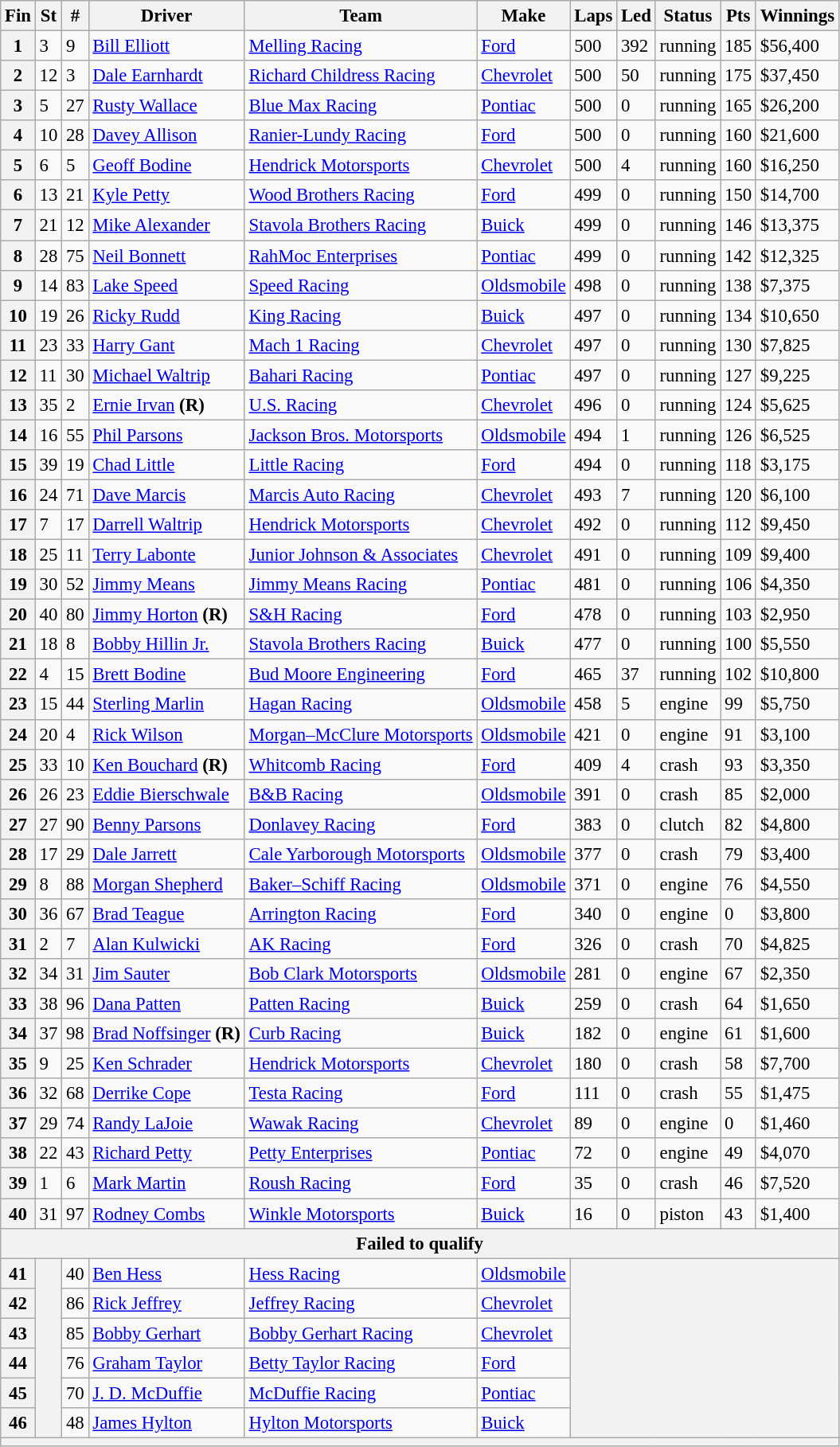<table class="wikitable" style="font-size:95%">
<tr>
<th>Fin</th>
<th>St</th>
<th>#</th>
<th>Driver</th>
<th>Team</th>
<th>Make</th>
<th>Laps</th>
<th>Led</th>
<th>Status</th>
<th>Pts</th>
<th>Winnings</th>
</tr>
<tr>
<th>1</th>
<td>3</td>
<td>9</td>
<td><a href='#'>Bill Elliott</a></td>
<td><a href='#'>Melling Racing</a></td>
<td><a href='#'>Ford</a></td>
<td>500</td>
<td>392</td>
<td>running</td>
<td>185</td>
<td>$56,400</td>
</tr>
<tr>
<th>2</th>
<td>12</td>
<td>3</td>
<td><a href='#'>Dale Earnhardt</a></td>
<td><a href='#'>Richard Childress Racing</a></td>
<td><a href='#'>Chevrolet</a></td>
<td>500</td>
<td>50</td>
<td>running</td>
<td>175</td>
<td>$37,450</td>
</tr>
<tr>
<th>3</th>
<td>5</td>
<td>27</td>
<td><a href='#'>Rusty Wallace</a></td>
<td><a href='#'>Blue Max Racing</a></td>
<td><a href='#'>Pontiac</a></td>
<td>500</td>
<td>0</td>
<td>running</td>
<td>165</td>
<td>$26,200</td>
</tr>
<tr>
<th>4</th>
<td>10</td>
<td>28</td>
<td><a href='#'>Davey Allison</a></td>
<td><a href='#'>Ranier-Lundy Racing</a></td>
<td><a href='#'>Ford</a></td>
<td>500</td>
<td>0</td>
<td>running</td>
<td>160</td>
<td>$21,600</td>
</tr>
<tr>
<th>5</th>
<td>6</td>
<td>5</td>
<td><a href='#'>Geoff Bodine</a></td>
<td><a href='#'>Hendrick Motorsports</a></td>
<td><a href='#'>Chevrolet</a></td>
<td>500</td>
<td>4</td>
<td>running</td>
<td>160</td>
<td>$16,250</td>
</tr>
<tr>
<th>6</th>
<td>13</td>
<td>21</td>
<td><a href='#'>Kyle Petty</a></td>
<td><a href='#'>Wood Brothers Racing</a></td>
<td><a href='#'>Ford</a></td>
<td>499</td>
<td>0</td>
<td>running</td>
<td>150</td>
<td>$14,700</td>
</tr>
<tr>
<th>7</th>
<td>21</td>
<td>12</td>
<td><a href='#'>Mike Alexander</a></td>
<td><a href='#'>Stavola Brothers Racing</a></td>
<td><a href='#'>Buick</a></td>
<td>499</td>
<td>0</td>
<td>running</td>
<td>146</td>
<td>$13,375</td>
</tr>
<tr>
<th>8</th>
<td>28</td>
<td>75</td>
<td><a href='#'>Neil Bonnett</a></td>
<td><a href='#'>RahMoc Enterprises</a></td>
<td><a href='#'>Pontiac</a></td>
<td>499</td>
<td>0</td>
<td>running</td>
<td>142</td>
<td>$12,325</td>
</tr>
<tr>
<th>9</th>
<td>14</td>
<td>83</td>
<td><a href='#'>Lake Speed</a></td>
<td><a href='#'>Speed Racing</a></td>
<td><a href='#'>Oldsmobile</a></td>
<td>498</td>
<td>0</td>
<td>running</td>
<td>138</td>
<td>$7,375</td>
</tr>
<tr>
<th>10</th>
<td>19</td>
<td>26</td>
<td><a href='#'>Ricky Rudd</a></td>
<td><a href='#'>King Racing</a></td>
<td><a href='#'>Buick</a></td>
<td>497</td>
<td>0</td>
<td>running</td>
<td>134</td>
<td>$10,650</td>
</tr>
<tr>
<th>11</th>
<td>23</td>
<td>33</td>
<td><a href='#'>Harry Gant</a></td>
<td><a href='#'>Mach 1 Racing</a></td>
<td><a href='#'>Chevrolet</a></td>
<td>497</td>
<td>0</td>
<td>running</td>
<td>130</td>
<td>$7,825</td>
</tr>
<tr>
<th>12</th>
<td>11</td>
<td>30</td>
<td><a href='#'>Michael Waltrip</a></td>
<td><a href='#'>Bahari Racing</a></td>
<td><a href='#'>Pontiac</a></td>
<td>497</td>
<td>0</td>
<td>running</td>
<td>127</td>
<td>$9,225</td>
</tr>
<tr>
<th>13</th>
<td>35</td>
<td>2</td>
<td><a href='#'>Ernie Irvan</a> <strong>(R)</strong></td>
<td><a href='#'>U.S. Racing</a></td>
<td><a href='#'>Chevrolet</a></td>
<td>496</td>
<td>0</td>
<td>running</td>
<td>124</td>
<td>$5,625</td>
</tr>
<tr>
<th>14</th>
<td>16</td>
<td>55</td>
<td><a href='#'>Phil Parsons</a></td>
<td><a href='#'>Jackson Bros. Motorsports</a></td>
<td><a href='#'>Oldsmobile</a></td>
<td>494</td>
<td>1</td>
<td>running</td>
<td>126</td>
<td>$6,525</td>
</tr>
<tr>
<th>15</th>
<td>39</td>
<td>19</td>
<td><a href='#'>Chad Little</a></td>
<td><a href='#'>Little Racing</a></td>
<td><a href='#'>Ford</a></td>
<td>494</td>
<td>0</td>
<td>running</td>
<td>118</td>
<td>$3,175</td>
</tr>
<tr>
<th>16</th>
<td>24</td>
<td>71</td>
<td><a href='#'>Dave Marcis</a></td>
<td><a href='#'>Marcis Auto Racing</a></td>
<td><a href='#'>Chevrolet</a></td>
<td>493</td>
<td>7</td>
<td>running</td>
<td>120</td>
<td>$6,100</td>
</tr>
<tr>
<th>17</th>
<td>7</td>
<td>17</td>
<td><a href='#'>Darrell Waltrip</a></td>
<td><a href='#'>Hendrick Motorsports</a></td>
<td><a href='#'>Chevrolet</a></td>
<td>492</td>
<td>0</td>
<td>running</td>
<td>112</td>
<td>$9,450</td>
</tr>
<tr>
<th>18</th>
<td>25</td>
<td>11</td>
<td><a href='#'>Terry Labonte</a></td>
<td><a href='#'>Junior Johnson & Associates</a></td>
<td><a href='#'>Chevrolet</a></td>
<td>491</td>
<td>0</td>
<td>running</td>
<td>109</td>
<td>$9,400</td>
</tr>
<tr>
<th>19</th>
<td>30</td>
<td>52</td>
<td><a href='#'>Jimmy Means</a></td>
<td><a href='#'>Jimmy Means Racing</a></td>
<td><a href='#'>Pontiac</a></td>
<td>481</td>
<td>0</td>
<td>running</td>
<td>106</td>
<td>$4,350</td>
</tr>
<tr>
<th>20</th>
<td>40</td>
<td>80</td>
<td><a href='#'>Jimmy Horton</a> <strong>(R)</strong></td>
<td><a href='#'>S&H Racing</a></td>
<td><a href='#'>Ford</a></td>
<td>478</td>
<td>0</td>
<td>running</td>
<td>103</td>
<td>$2,950</td>
</tr>
<tr>
<th>21</th>
<td>18</td>
<td>8</td>
<td><a href='#'>Bobby Hillin Jr.</a></td>
<td><a href='#'>Stavola Brothers Racing</a></td>
<td><a href='#'>Buick</a></td>
<td>477</td>
<td>0</td>
<td>running</td>
<td>100</td>
<td>$5,550</td>
</tr>
<tr>
<th>22</th>
<td>4</td>
<td>15</td>
<td><a href='#'>Brett Bodine</a></td>
<td><a href='#'>Bud Moore Engineering</a></td>
<td><a href='#'>Ford</a></td>
<td>465</td>
<td>37</td>
<td>running</td>
<td>102</td>
<td>$10,800</td>
</tr>
<tr>
<th>23</th>
<td>15</td>
<td>44</td>
<td><a href='#'>Sterling Marlin</a></td>
<td><a href='#'>Hagan Racing</a></td>
<td><a href='#'>Oldsmobile</a></td>
<td>458</td>
<td>5</td>
<td>engine</td>
<td>99</td>
<td>$5,750</td>
</tr>
<tr>
<th>24</th>
<td>20</td>
<td>4</td>
<td><a href='#'>Rick Wilson</a></td>
<td><a href='#'>Morgan–McClure Motorsports</a></td>
<td><a href='#'>Oldsmobile</a></td>
<td>421</td>
<td>0</td>
<td>engine</td>
<td>91</td>
<td>$3,100</td>
</tr>
<tr>
<th>25</th>
<td>33</td>
<td>10</td>
<td><a href='#'>Ken Bouchard</a> <strong>(R)</strong></td>
<td><a href='#'>Whitcomb Racing</a></td>
<td><a href='#'>Ford</a></td>
<td>409</td>
<td>4</td>
<td>crash</td>
<td>93</td>
<td>$3,350</td>
</tr>
<tr>
<th>26</th>
<td>26</td>
<td>23</td>
<td><a href='#'>Eddie Bierschwale</a></td>
<td><a href='#'>B&B Racing</a></td>
<td><a href='#'>Oldsmobile</a></td>
<td>391</td>
<td>0</td>
<td>crash</td>
<td>85</td>
<td>$2,000</td>
</tr>
<tr>
<th>27</th>
<td>27</td>
<td>90</td>
<td><a href='#'>Benny Parsons</a></td>
<td><a href='#'>Donlavey Racing</a></td>
<td><a href='#'>Ford</a></td>
<td>383</td>
<td>0</td>
<td>clutch</td>
<td>82</td>
<td>$4,800</td>
</tr>
<tr>
<th>28</th>
<td>17</td>
<td>29</td>
<td><a href='#'>Dale Jarrett</a></td>
<td><a href='#'>Cale Yarborough Motorsports</a></td>
<td><a href='#'>Oldsmobile</a></td>
<td>377</td>
<td>0</td>
<td>crash</td>
<td>79</td>
<td>$3,400</td>
</tr>
<tr>
<th>29</th>
<td>8</td>
<td>88</td>
<td><a href='#'>Morgan Shepherd</a></td>
<td><a href='#'>Baker–Schiff Racing</a></td>
<td><a href='#'>Oldsmobile</a></td>
<td>371</td>
<td>0</td>
<td>engine</td>
<td>76</td>
<td>$4,550</td>
</tr>
<tr>
<th>30</th>
<td>36</td>
<td>67</td>
<td><a href='#'>Brad Teague</a></td>
<td><a href='#'>Arrington Racing</a></td>
<td><a href='#'>Ford</a></td>
<td>340</td>
<td>0</td>
<td>engine</td>
<td>0</td>
<td>$3,800</td>
</tr>
<tr>
<th>31</th>
<td>2</td>
<td>7</td>
<td><a href='#'>Alan Kulwicki</a></td>
<td><a href='#'>AK Racing</a></td>
<td><a href='#'>Ford</a></td>
<td>326</td>
<td>0</td>
<td>crash</td>
<td>70</td>
<td>$4,825</td>
</tr>
<tr>
<th>32</th>
<td>34</td>
<td>31</td>
<td><a href='#'>Jim Sauter</a></td>
<td><a href='#'>Bob Clark Motorsports</a></td>
<td><a href='#'>Oldsmobile</a></td>
<td>281</td>
<td>0</td>
<td>engine</td>
<td>67</td>
<td>$2,350</td>
</tr>
<tr>
<th>33</th>
<td>38</td>
<td>96</td>
<td><a href='#'>Dana Patten</a></td>
<td><a href='#'>Patten Racing</a></td>
<td><a href='#'>Buick</a></td>
<td>259</td>
<td>0</td>
<td>crash</td>
<td>64</td>
<td>$1,650</td>
</tr>
<tr>
<th>34</th>
<td>37</td>
<td>98</td>
<td><a href='#'>Brad Noffsinger</a> <strong>(R)</strong></td>
<td><a href='#'>Curb Racing</a></td>
<td><a href='#'>Buick</a></td>
<td>182</td>
<td>0</td>
<td>engine</td>
<td>61</td>
<td>$1,600</td>
</tr>
<tr>
<th>35</th>
<td>9</td>
<td>25</td>
<td><a href='#'>Ken Schrader</a></td>
<td><a href='#'>Hendrick Motorsports</a></td>
<td><a href='#'>Chevrolet</a></td>
<td>180</td>
<td>0</td>
<td>crash</td>
<td>58</td>
<td>$7,700</td>
</tr>
<tr>
<th>36</th>
<td>32</td>
<td>68</td>
<td><a href='#'>Derrike Cope</a></td>
<td><a href='#'>Testa Racing</a></td>
<td><a href='#'>Ford</a></td>
<td>111</td>
<td>0</td>
<td>crash</td>
<td>55</td>
<td>$1,475</td>
</tr>
<tr>
<th>37</th>
<td>29</td>
<td>74</td>
<td><a href='#'>Randy LaJoie</a></td>
<td><a href='#'>Wawak Racing</a></td>
<td><a href='#'>Chevrolet</a></td>
<td>89</td>
<td>0</td>
<td>engine</td>
<td>0</td>
<td>$1,460</td>
</tr>
<tr>
<th>38</th>
<td>22</td>
<td>43</td>
<td><a href='#'>Richard Petty</a></td>
<td><a href='#'>Petty Enterprises</a></td>
<td><a href='#'>Pontiac</a></td>
<td>72</td>
<td>0</td>
<td>engine</td>
<td>49</td>
<td>$4,070</td>
</tr>
<tr>
<th>39</th>
<td>1</td>
<td>6</td>
<td><a href='#'>Mark Martin</a></td>
<td><a href='#'>Roush Racing</a></td>
<td><a href='#'>Ford</a></td>
<td>35</td>
<td>0</td>
<td>crash</td>
<td>46</td>
<td>$7,520</td>
</tr>
<tr>
<th>40</th>
<td>31</td>
<td>97</td>
<td><a href='#'>Rodney Combs</a></td>
<td><a href='#'>Winkle Motorsports</a></td>
<td><a href='#'>Buick</a></td>
<td>16</td>
<td>0</td>
<td>piston</td>
<td>43</td>
<td>$1,400</td>
</tr>
<tr>
<th colspan="11">Failed to qualify</th>
</tr>
<tr>
<th>41</th>
<th rowspan="6"></th>
<td>40</td>
<td><a href='#'>Ben Hess</a></td>
<td><a href='#'>Hess Racing</a></td>
<td><a href='#'>Oldsmobile</a></td>
<th colspan="5" rowspan="6"></th>
</tr>
<tr>
<th>42</th>
<td>86</td>
<td><a href='#'>Rick Jeffrey</a></td>
<td><a href='#'>Jeffrey Racing</a></td>
<td><a href='#'>Chevrolet</a></td>
</tr>
<tr>
<th>43</th>
<td>85</td>
<td><a href='#'>Bobby Gerhart</a></td>
<td><a href='#'>Bobby Gerhart Racing</a></td>
<td><a href='#'>Chevrolet</a></td>
</tr>
<tr>
<th>44</th>
<td>76</td>
<td><a href='#'>Graham Taylor</a></td>
<td><a href='#'>Betty Taylor Racing</a></td>
<td><a href='#'>Ford</a></td>
</tr>
<tr>
<th>45</th>
<td>70</td>
<td><a href='#'>J. D. McDuffie</a></td>
<td><a href='#'>McDuffie Racing</a></td>
<td><a href='#'>Pontiac</a></td>
</tr>
<tr>
<th>46</th>
<td>48</td>
<td><a href='#'>James Hylton</a></td>
<td><a href='#'>Hylton Motorsports</a></td>
<td><a href='#'>Buick</a></td>
</tr>
<tr>
<th colspan="11"></th>
</tr>
</table>
